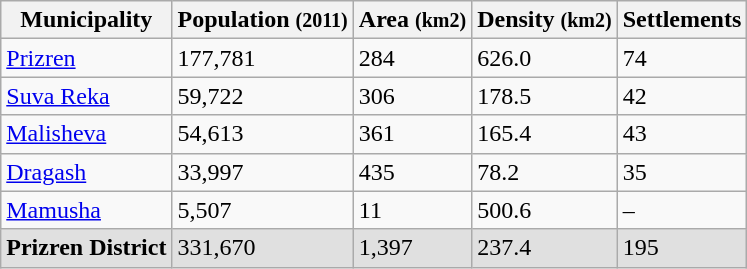<table class="wikitable sortable">
<tr>
<th>Municipality</th>
<th>Population <small>(2011)</small></th>
<th>Area <small>(km2)</small></th>
<th>Density <small>(km2)</small></th>
<th>Settlements</th>
</tr>
<tr>
<td><a href='#'>Prizren</a></td>
<td>177,781</td>
<td>284</td>
<td>626.0</td>
<td>74</td>
</tr>
<tr>
<td><a href='#'>Suva Reka</a></td>
<td>59,722</td>
<td>306</td>
<td>178.5</td>
<td>42</td>
</tr>
<tr>
<td><a href='#'>Malisheva</a></td>
<td>54,613</td>
<td>361</td>
<td>165.4</td>
<td>43</td>
</tr>
<tr>
<td><a href='#'>Dragash</a></td>
<td>33,997</td>
<td>435</td>
<td>78.2</td>
<td>35</td>
</tr>
<tr>
<td><a href='#'>Mamusha</a></td>
<td>5,507</td>
<td>11</td>
<td>500.6</td>
<td>–</td>
</tr>
<tr class="sortbottom" bgcolor="#e0e0e0">
<td><strong>Prizren District</strong></td>
<td>331,670</td>
<td>1,397</td>
<td>237.4</td>
<td>195</td>
</tr>
</table>
